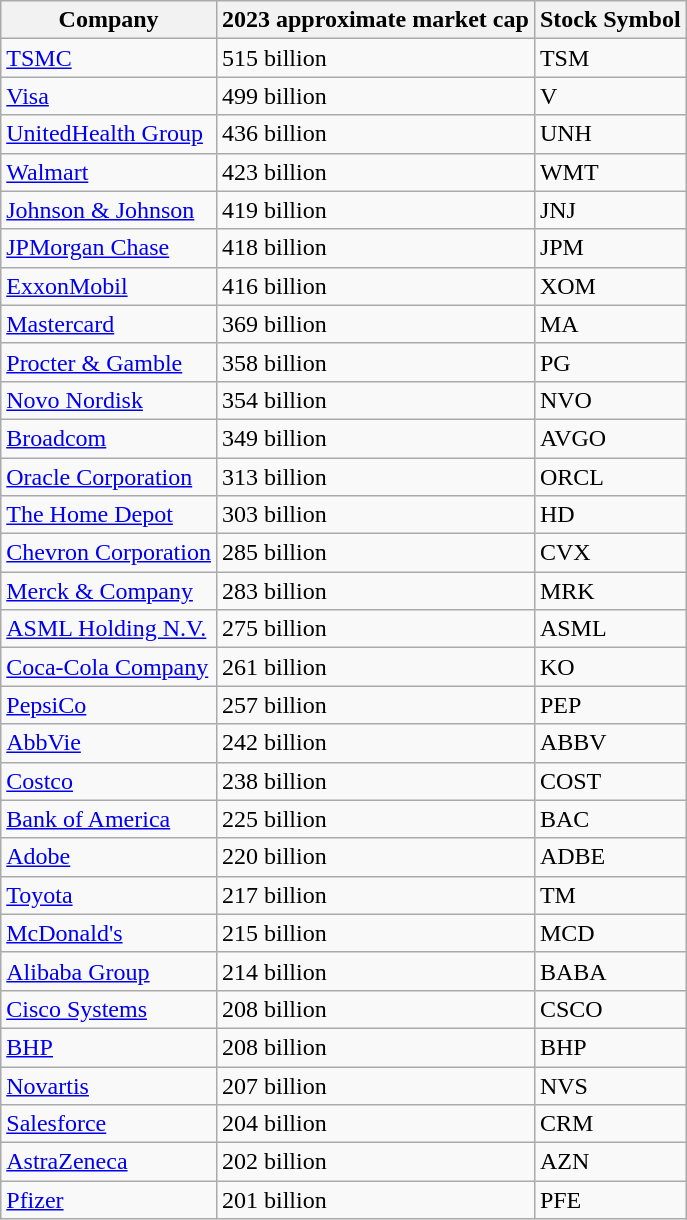<table class="wikitable sortable">
<tr>
<th>Company</th>
<th>2023 approximate market cap</th>
<th>Stock Symbol</th>
</tr>
<tr>
<td><a href='#'>TSMC</a></td>
<td>515 billion</td>
<td>TSM</td>
</tr>
<tr>
<td><a href='#'>Visa</a></td>
<td>499 billion</td>
<td>V</td>
</tr>
<tr>
<td><a href='#'>UnitedHealth Group</a></td>
<td>436 billion</td>
<td>UNH</td>
</tr>
<tr>
<td><a href='#'>Walmart</a></td>
<td>423 billion</td>
<td>WMT</td>
</tr>
<tr>
<td><a href='#'>Johnson & Johnson</a></td>
<td>419 billion</td>
<td>JNJ</td>
</tr>
<tr>
<td><a href='#'>JPMorgan Chase</a></td>
<td>418 billion</td>
<td>JPM</td>
</tr>
<tr>
<td><a href='#'>ExxonMobil</a></td>
<td>416 billion</td>
<td>XOM</td>
</tr>
<tr>
<td><a href='#'>Mastercard</a></td>
<td>369 billion</td>
<td>MA</td>
</tr>
<tr>
<td><a href='#'>Procter & Gamble</a></td>
<td>358 billion</td>
<td>PG</td>
</tr>
<tr>
<td><a href='#'>Novo Nordisk</a></td>
<td>354 billion</td>
<td>NVO</td>
</tr>
<tr>
<td><a href='#'>Broadcom</a></td>
<td>349 billion</td>
<td>AVGO</td>
</tr>
<tr>
<td><a href='#'>Oracle Corporation</a></td>
<td>313 billion</td>
<td>ORCL</td>
</tr>
<tr>
<td><a href='#'>The Home Depot</a></td>
<td>303 billion</td>
<td>HD</td>
</tr>
<tr>
<td><a href='#'>Chevron Corporation</a></td>
<td>285 billion</td>
<td>CVX</td>
</tr>
<tr>
<td><a href='#'>Merck & Company</a></td>
<td>283 billion</td>
<td>MRK</td>
</tr>
<tr>
<td><a href='#'>ASML Holding N.V.</a></td>
<td>275 billion</td>
<td>ASML</td>
</tr>
<tr>
<td><a href='#'>Coca-Cola Company</a></td>
<td>261 billion</td>
<td>KO</td>
</tr>
<tr>
<td><a href='#'>PepsiCo</a></td>
<td>257 billion</td>
<td>PEP</td>
</tr>
<tr>
<td><a href='#'>AbbVie</a></td>
<td>242 billion</td>
<td>ABBV</td>
</tr>
<tr>
<td><a href='#'>Costco</a></td>
<td>238 billion</td>
<td>COST</td>
</tr>
<tr>
<td><a href='#'>Bank of America</a></td>
<td>225 billion</td>
<td>BAC</td>
</tr>
<tr>
<td><a href='#'>Adobe</a></td>
<td>220 billion</td>
<td>ADBE</td>
</tr>
<tr>
<td><a href='#'>Toyota</a></td>
<td>217 billion</td>
<td>TM</td>
</tr>
<tr>
<td><a href='#'>McDonald's</a></td>
<td>215 billion</td>
<td>MCD</td>
</tr>
<tr>
<td><a href='#'>Alibaba Group</a></td>
<td>214 billion</td>
<td>BABA</td>
</tr>
<tr>
<td><a href='#'>Cisco Systems</a></td>
<td>208 billion</td>
<td>CSCO</td>
</tr>
<tr>
<td><a href='#'>BHP</a></td>
<td>208 billion</td>
<td>BHP</td>
</tr>
<tr>
<td><a href='#'>Novartis</a></td>
<td>207 billion</td>
<td>NVS</td>
</tr>
<tr>
<td><a href='#'>Salesforce</a></td>
<td>204 billion</td>
<td>CRM</td>
</tr>
<tr>
<td><a href='#'>AstraZeneca</a></td>
<td>202 billion</td>
<td>AZN</td>
</tr>
<tr>
<td><a href='#'>Pfizer</a></td>
<td>201 billion</td>
<td>PFE</td>
</tr>
</table>
